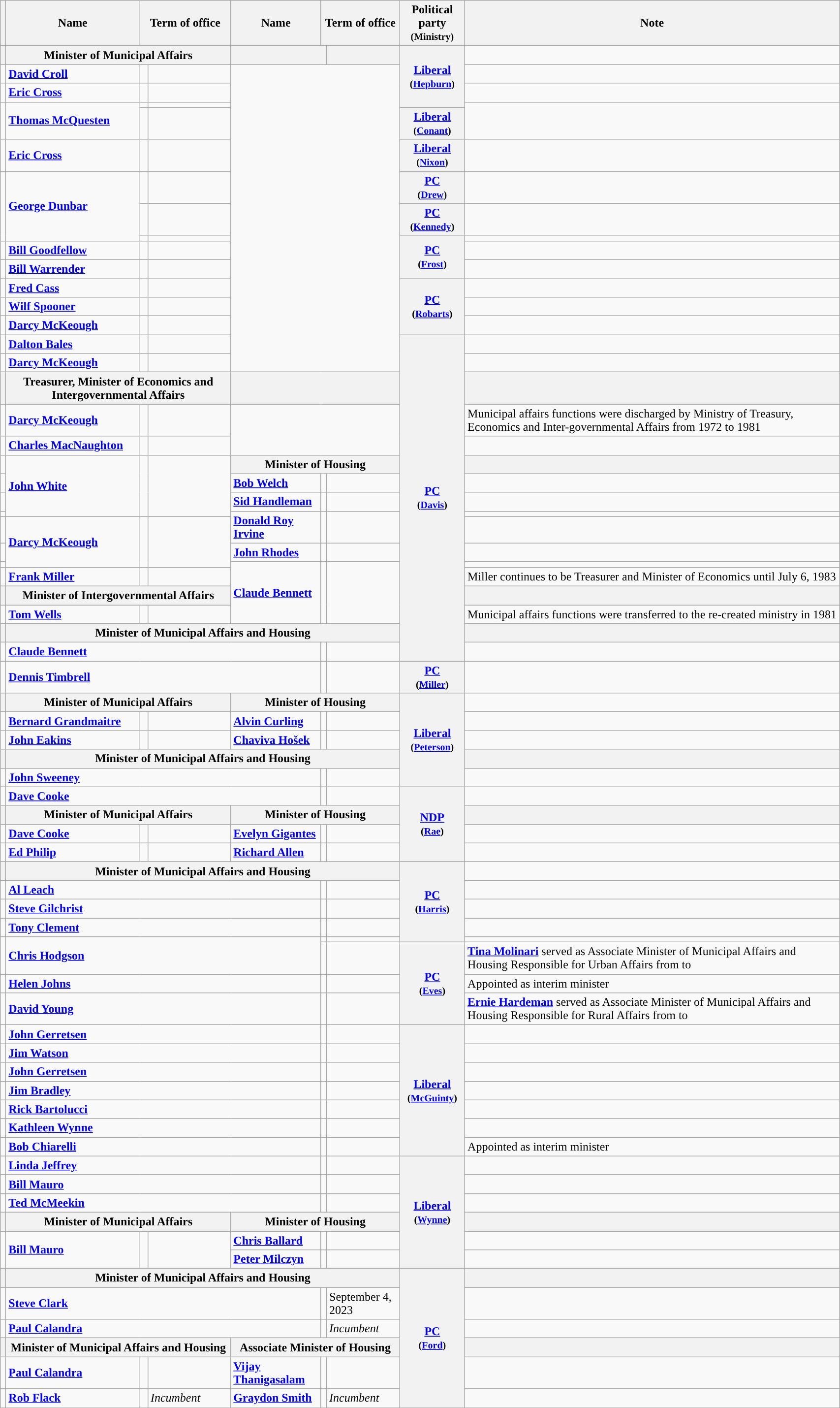<table class="wikitable" style="width: 90%">
<tr>
<th></th>
<th>Name</th>
<th colspan=2>Term of office</th>
<th>Name</th>
<th colspan=2>Term of office</th>
<th>Political party<br><small>(Ministry)</small></th>
<th style="width: 500px;">Note</th>
</tr>
<tr>
<th></th>
<th colspan=3>Minister of Municipal Affairs</th>
<th colspan=2></th>
<th></th>
<th rowspan=4; style="background:"><a href='#'>Liberal</a><br><small>(<a href='#'>Hepburn</a>)</small></th>
</tr>
<tr>
<td style="background:"></td>
<td><strong><a href='#'>David Croll</a></strong></td>
<td></td>
<td></td>
<td colspan=3; rowspan=15></td>
<td></td>
</tr>
<tr>
<td style="background:"></td>
<td><strong><a href='#'>Eric Cross</a></strong></td>
<td></td>
<td></td>
<td></td>
</tr>
<tr>
<td rowspan=2; style="background:"></td>
<td rowspan=2><strong><a href='#'>Thomas McQuesten</a></strong></td>
<td></td>
<td></td>
<td rowspan=2></td>
</tr>
<tr>
<td></td>
<td></td>
<th style="background:"><a href='#'>Liberal</a><br><small>(<a href='#'>Conant</a>)</small></th>
</tr>
<tr>
<td style="background:"></td>
<td><strong><a href='#'>Eric Cross</a></strong></td>
<td></td>
<td></td>
<th style="background:"><a href='#'>Liberal</a><br><small>(<a href='#'>Nixon</a>)</small></th>
<td></td>
</tr>
<tr>
<td rowspan=3; style="background:"></td>
<td rowspan=3><strong><a href='#'>George Dunbar</a></strong></td>
<td></td>
<td></td>
<th style="background:"><a href='#'>PC</a><br><small>(<a href='#'>Drew</a>)</small></th>
<td></td>
</tr>
<tr>
<td></td>
<td></td>
<th style="background:"><a href='#'>PC</a><br><small>(<a href='#'>Kennedy</a>)</small></th>
<td></td>
</tr>
<tr>
<td></td>
<td></td>
<th rowspan=3; style="background:"><a href='#'>PC</a><br><small>(<a href='#'>Frost</a>)</small></th>
<td></td>
</tr>
<tr>
<td style="background:"></td>
<td><strong><a href='#'>Bill Goodfellow</a></strong></td>
<td></td>
<td></td>
<td></td>
</tr>
<tr>
<td style="background:"></td>
<td><strong><a href='#'>Bill Warrender</a></strong></td>
<td></td>
<td></td>
<td></td>
</tr>
<tr>
<td style="background:"></td>
<td><strong><a href='#'>Fred Cass</a></strong></td>
<td></td>
<td></td>
<th rowspan=3; style="background:"><a href='#'>PC</a><br><small>(<a href='#'>Robarts</a>)</small></th>
<td></td>
</tr>
<tr>
<td style="background:"></td>
<td><strong><a href='#'>Wilf Spooner</a></strong></td>
<td></td>
<td></td>
<td></td>
</tr>
<tr>
<td style="background:"></td>
<td><strong><a href='#'>Darcy McKeough</a></strong></td>
<td></td>
<td></td>
<td></td>
</tr>
<tr>
<td style="background:"></td>
<td><strong><a href='#'>Dalton Bales</a></strong></td>
<td></td>
<td></td>
<th rowspan=17; style="background:"><a href='#'>PC</a><br><small>(<a href='#'>Davis</a>)</small></th>
<td></td>
</tr>
<tr>
<td style="background:"></td>
<td><strong><a href='#'>Darcy McKeough</a></strong></td>
<td></td>
<td></td>
<td></td>
</tr>
<tr>
<th></th>
<th colspan=3>Treasurer, Minister of Economics and Intergovernmental Affairs</th>
<th colspan=3></th>
<th></th>
</tr>
<tr>
<td style="background:"></td>
<td><strong><a href='#'>Darcy McKeough</a></strong></td>
<td></td>
<td></td>
<td colspan=3; rowspan=2></td>
<td>Municipal affairs functions were discharged by Ministry of Treasury, Economics and Inter-governmental Affairs from 1972 to 1981</td>
</tr>
<tr>
<td style="background:"></td>
<td><strong><a href='#'>Charles MacNaughton</a></strong></td>
<td></td>
<td></td>
<td></td>
</tr>
<tr>
<td style="background:"></td>
<td rowspan=4><strong><a href='#'>John White</a></strong></td>
<td rowspan=4></td>
<td rowspan=4></td>
<th colspan=3>Minister of Housing</th>
<th></th>
</tr>
<tr>
<td style="background:"></td>
<td><strong><a href='#'>Bob Welch</a></strong></td>
<td></td>
<td></td>
<td></td>
</tr>
<tr>
<td style="background:"></td>
<td><strong><a href='#'>Sid Handleman</a></strong></td>
<td></td>
<td></td>
<td></td>
</tr>
<tr>
<td style="background:"></td>
<td rowspan=2><strong><a href='#'>Donald Roy Irvine</a></strong></td>
<td rowspan=2></td>
<td rowspan=2></td>
<td></td>
</tr>
<tr>
<td style="background:"></td>
<td rowspan=3><strong><a href='#'>Darcy McKeough</a></strong></td>
<td rowspan=3></td>
<td rowspan=3></td>
<td></td>
</tr>
<tr>
<td style="background:"></td>
<td><strong><a href='#'>John Rhodes</a></strong></td>
<td></td>
<td></td>
<td></td>
</tr>
<tr>
<td style="background:"></td>
<td rowspan=4><strong><a href='#'>Claude Bennett</a></strong></td>
<td rowspan=4></td>
<td rowspan=4></td>
<td></td>
</tr>
<tr>
<td style="background:"></td>
<td><strong><a href='#'>Frank Miller</a></strong></td>
<td></td>
<td></td>
<td>Miller continues to be Treasurer and Minister of Economics until July 6, 1983</td>
</tr>
<tr>
<th></th>
<th colspan=3>Minister of Intergovernmental Affairs</th>
<th></th>
</tr>
<tr>
<td style="background:"></td>
<td><strong><a href='#'>Tom Wells</a></strong></td>
<td></td>
<td></td>
<td>Municipal affairs functions were transferred to the re-created ministry in 1981</td>
</tr>
<tr>
<th></th>
<th colspan=6>Minister of Municipal Affairs and Housing</th>
<th></th>
</tr>
<tr>
<td style="background:"></td>
<td colspan=4><strong><a href='#'>Claude Bennett</a></strong></td>
<td></td>
<td></td>
<td></td>
</tr>
<tr>
<td style="background:"></td>
<td colspan=4><strong><a href='#'>Dennis Timbrell</a></strong></td>
<td></td>
<td></td>
<th style="background:"><a href='#'>PC</a><br><small>(<a href='#'>Miller</a>)</small></th>
<td></td>
</tr>
<tr>
<th></th>
<th colspan=3>Minister of Municipal Affairs</th>
<th colspan=3>Minister of Housing</th>
<th rowspan=5; style="background:"><a href='#'>Liberal</a><br><small>(<a href='#'>Peterson</a>)</small></th>
</tr>
<tr>
<td style="background:"></td>
<td><strong><a href='#'>Bernard Grandmaitre</a></strong></td>
<td></td>
<td></td>
<td><strong><a href='#'>Alvin Curling</a></strong></td>
<td></td>
<td></td>
<td></td>
</tr>
<tr>
<td style="background:"></td>
<td><strong><a href='#'>John Eakins</a></strong></td>
<td></td>
<td></td>
<td><strong><a href='#'>Chaviva Hošek</a></strong></td>
<td></td>
<td></td>
<td></td>
</tr>
<tr>
<th></th>
<th colspan=6>Minister of Municipal Affairs and Housing</th>
<th></th>
</tr>
<tr>
<td style="background:"></td>
<td colspan=4><strong><a href='#'>John Sweeney</a></strong></td>
<td></td>
<td></td>
<td></td>
</tr>
<tr>
<td style="background:"></td>
<td colspan=4><strong><a href='#'>Dave Cooke</a></strong></td>
<td></td>
<td></td>
<th rowspan=4 ; style="background:"><a href='#'>NDP</a><br><small>(<a href='#'>Rae</a>)</small></th>
<td></td>
</tr>
<tr>
<th></th>
<th colspan=3>Minister of Municipal Affairs</th>
<th colspan=3>Minister of Housing</th>
<th></th>
</tr>
<tr>
<td style="background:"></td>
<td><strong><a href='#'>Dave Cooke</a></strong></td>
<td></td>
<td></td>
<td><strong><a href='#'>Evelyn Gigantes</a></strong></td>
<td></td>
<td></td>
<td></td>
</tr>
<tr>
<td style="background:"></td>
<td><strong><a href='#'>Ed Philip</a></strong></td>
<td></td>
<td></td>
<td><strong><a href='#'>Richard Allen</a></strong></td>
<td></td>
<td></td>
<td></td>
</tr>
<tr>
<th></th>
<th colspan=6>Minister of Municipal Affairs and Housing</th>
<th rowspan=5 ; style="background:"><a href='#'>PC</a><br><small>(<a href='#'>Harris</a>)</small></th>
</tr>
<tr>
<td style="background:"></td>
<td colspan=4><strong><a href='#'>Al Leach</a></strong></td>
<td></td>
<td></td>
<td></td>
</tr>
<tr>
<td style="background:"></td>
<td colspan=4><strong><a href='#'>Steve Gilchrist</a></strong></td>
<td></td>
<td></td>
<td></td>
</tr>
<tr>
<td style="background:"></td>
<td colspan=4><strong><a href='#'>Tony Clement</a></strong></td>
<td></td>
<td></td>
<td></td>
</tr>
<tr>
<td rowspan=2; style="background:"></td>
<td rowspan=2; colspan=4><strong><a href='#'>Chris Hodgson</a></strong></td>
<td></td>
<td></td>
<td></td>
</tr>
<tr>
<td></td>
<td></td>
<th rowspan=3 ; style="background:"><a href='#'>PC</a><br><small>(<a href='#'>Eves</a>)</small></th>
<td><strong><a href='#'>Tina Molinari</a></strong> served as Associate Minister of Municipal Affairs and Housing Responsible for Urban Affairs from  to </td>
</tr>
<tr>
<td style="background:"></td>
<td colspan=4><strong><a href='#'>Helen Johns</a></strong></td>
<td></td>
<td></td>
<td>Appointed as interim minister</td>
</tr>
<tr>
<td style="background:"></td>
<td colspan=4><strong><a href='#'>David Young</a></strong></td>
<td></td>
<td></td>
<td><strong><a href='#'>Ernie Hardeman</a></strong> served as Associate Minister of Municipal Affairs and Housing Responsible for Rural Affairs from  to </td>
</tr>
<tr>
<td style="background:"></td>
<td colspan=4><strong><a href='#'>John Gerretsen</a></strong></td>
<td></td>
<td></td>
<th rowspan=7 ; style="background:"><a href='#'>Liberal</a><br><small>(<a href='#'>McGuinty</a>)</small></th>
<td></td>
</tr>
<tr>
<td style="background:"></td>
<td colspan=4><strong><a href='#'>Jim Watson</a></strong></td>
<td></td>
<td></td>
<td></td>
</tr>
<tr>
<td style="background:"></td>
<td colspan=4><strong><a href='#'>John Gerretsen</a></strong></td>
<td></td>
<td></td>
<td></td>
</tr>
<tr>
<td style="background:"></td>
<td colspan=4><strong><a href='#'>Jim Bradley</a></strong></td>
<td></td>
<td></td>
<td></td>
</tr>
<tr>
<td style="background:"></td>
<td colspan=4><strong><a href='#'>Rick Bartolucci</a></strong></td>
<td></td>
<td></td>
<td></td>
</tr>
<tr>
<td style="background:"></td>
<td colspan=4><strong><a href='#'>Kathleen Wynne</a></strong></td>
<td></td>
<td></td>
<td></td>
</tr>
<tr>
<td style="background:"></td>
<td colspan=4><strong><a href='#'>Bob Chiarelli</a></strong></td>
<td></td>
<td></td>
<td>Appointed as interim minister</td>
</tr>
<tr>
<td style="background:"></td>
<td colspan=4><strong><a href='#'>Linda Jeffrey</a></strong></td>
<td></td>
<td></td>
<th rowspan=6 ; style="background:"><a href='#'>Liberal</a><br><small>(<a href='#'>Wynne</a>)</small></th>
<td></td>
</tr>
<tr>
<td style="background:"></td>
<td colspan=4><strong><a href='#'>Bill Mauro</a></strong></td>
<td></td>
<td></td>
<td></td>
</tr>
<tr>
<td style="background:"></td>
<td colspan=4><strong><a href='#'>Ted McMeekin</a></strong></td>
<td></td>
<td></td>
<td></td>
</tr>
<tr>
<th></th>
<th colspan=3>Minister of Municipal Affairs</th>
<th colspan=3>Minister of Housing</th>
<th></th>
</tr>
<tr>
<td rowspan=2; style="background:"></td>
<td rowspan=2;><strong><a href='#'>Bill Mauro</a></strong></td>
<td rowspan=2;></td>
<td rowspan=2;></td>
<td><strong><a href='#'>Chris Ballard</a></strong></td>
<td></td>
<td></td>
<td></td>
</tr>
<tr>
<td><strong><a href='#'>Peter Milczyn</a></strong></td>
<td></td>
<td></td>
<td></td>
</tr>
<tr>
<th></th>
<th colspan=6>Minister of Municipal Affairs and Housing</th>
<th ! rowspan=6; style="background:"><a href='#'>PC</a><br><small>(<a href='#'>Ford</a>)</small></th>
<th></th>
</tr>
<tr>
<td style="background:"></td>
<td colspan=4><strong><a href='#'>Steve Clark</a></strong></td>
<td></td>
<td>September 4, 2023</td>
</tr>
<tr>
<td style="background:"></td>
<td colspan=4><strong><a href='#'>Paul Calandra</a></strong></td>
<td></td>
<td><em>Incumbent</em></td>
<td></td>
</tr>
<tr>
<th></th>
<th colspan=3>Minister of Municipal Affairs and Housing</th>
<th colspan=3>Associate Minister of Housing</th>
<th></th>
</tr>
<tr>
<td rowspan=1; style="background:"></td>
<td rowspan=1;><strong><a href='#'>Paul Calandra</a></strong></td>
<td rowspan=1;></td>
<td rowspan=1;></td>
<td><strong><a href='#'>Vijay Thanigasalam</a></strong></td>
<td></td>
<td></td>
<td></td>
</tr>
<tr>
<td rowspan=1; style="background:"></td>
<td rowspan=1;><strong><a href='#'>Rob Flack</a></strong></td>
<td rowspan=1;></td>
<td rowspan=1;><em>Incumbent</em></td>
<td><strong><a href='#'>Graydon Smith</a></strong></td>
<td></td>
<td><em>Incumbent</em></td>
<td></td>
</tr>
<tr>
</tr>
</table>
